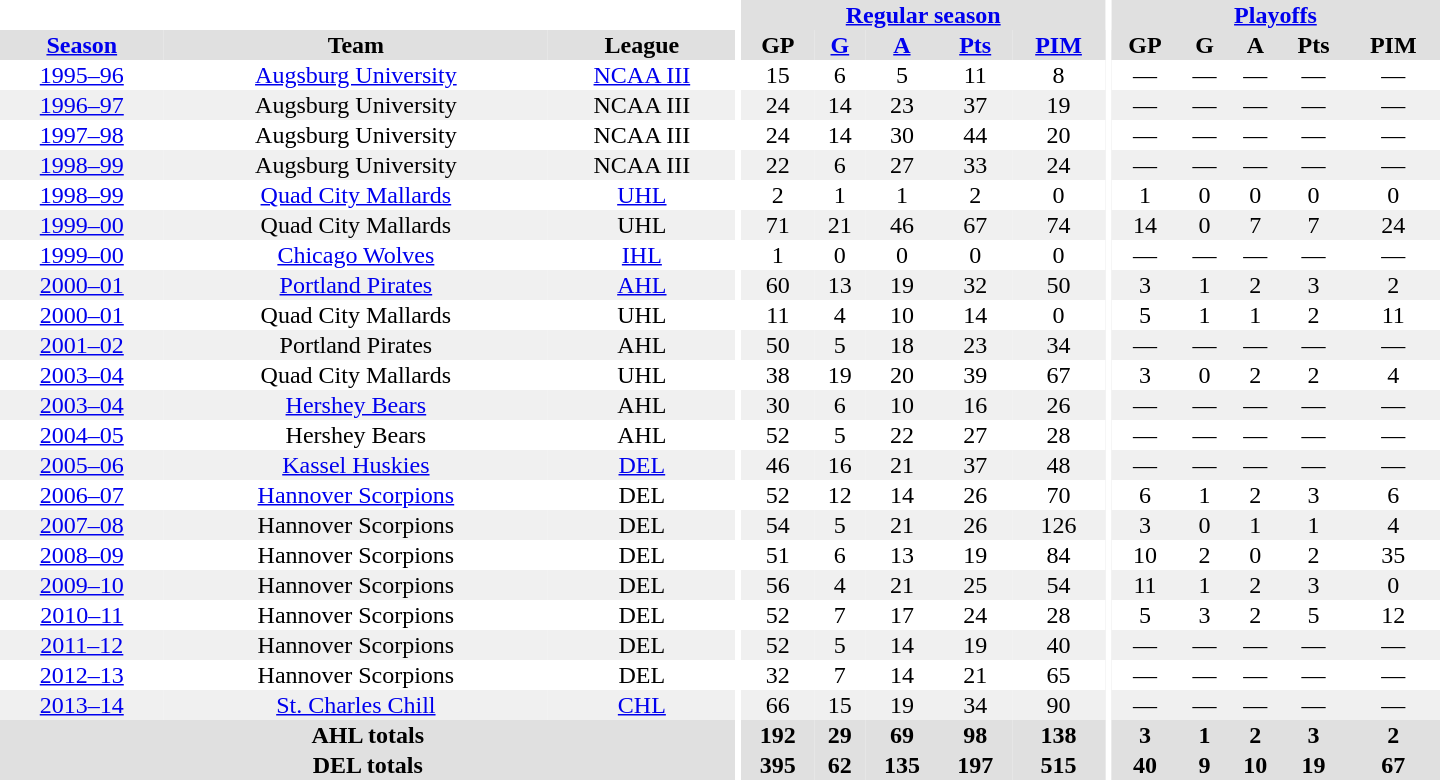<table border="0" cellpadding="1" cellspacing="0" style="text-align:center; width:60em">
<tr bgcolor="#e0e0e0">
<th colspan="3" bgcolor="#ffffff"></th>
<th rowspan="99" bgcolor="#ffffff"></th>
<th colspan="5"><a href='#'>Regular season</a></th>
<th rowspan="99" bgcolor="#ffffff"></th>
<th colspan="5"><a href='#'>Playoffs</a></th>
</tr>
<tr bgcolor="#e0e0e0">
<th><a href='#'>Season</a></th>
<th>Team</th>
<th>League</th>
<th>GP</th>
<th><a href='#'>G</a></th>
<th><a href='#'>A</a></th>
<th><a href='#'>Pts</a></th>
<th><a href='#'>PIM</a></th>
<th>GP</th>
<th>G</th>
<th>A</th>
<th>Pts</th>
<th>PIM</th>
</tr>
<tr>
<td><a href='#'>1995–96</a></td>
<td><a href='#'>Augsburg University</a></td>
<td><a href='#'>NCAA III</a></td>
<td>15</td>
<td>6</td>
<td>5</td>
<td>11</td>
<td>8</td>
<td>—</td>
<td>—</td>
<td>—</td>
<td>—</td>
<td>—</td>
</tr>
<tr bgcolor="#f0f0f0">
<td><a href='#'>1996–97</a></td>
<td>Augsburg University</td>
<td>NCAA III</td>
<td>24</td>
<td>14</td>
<td>23</td>
<td>37</td>
<td>19</td>
<td>—</td>
<td>—</td>
<td>—</td>
<td>—</td>
<td>—</td>
</tr>
<tr>
<td><a href='#'>1997–98</a></td>
<td>Augsburg University</td>
<td>NCAA III</td>
<td>24</td>
<td>14</td>
<td>30</td>
<td>44</td>
<td>20</td>
<td>—</td>
<td>—</td>
<td>—</td>
<td>—</td>
<td>—</td>
</tr>
<tr bgcolor="#f0f0f0">
<td><a href='#'>1998–99</a></td>
<td>Augsburg University</td>
<td>NCAA III</td>
<td>22</td>
<td>6</td>
<td>27</td>
<td>33</td>
<td>24</td>
<td>—</td>
<td>—</td>
<td>—</td>
<td>—</td>
<td>—</td>
</tr>
<tr>
<td><a href='#'>1998–99</a></td>
<td><a href='#'>Quad City Mallards</a></td>
<td><a href='#'>UHL</a></td>
<td>2</td>
<td>1</td>
<td>1</td>
<td>2</td>
<td>0</td>
<td>1</td>
<td>0</td>
<td>0</td>
<td>0</td>
<td>0</td>
</tr>
<tr bgcolor="#f0f0f0">
<td><a href='#'>1999–00</a></td>
<td>Quad City Mallards</td>
<td>UHL</td>
<td>71</td>
<td>21</td>
<td>46</td>
<td>67</td>
<td>74</td>
<td>14</td>
<td>0</td>
<td>7</td>
<td>7</td>
<td>24</td>
</tr>
<tr>
<td><a href='#'>1999–00</a></td>
<td><a href='#'>Chicago Wolves</a></td>
<td><a href='#'>IHL</a></td>
<td>1</td>
<td>0</td>
<td>0</td>
<td>0</td>
<td>0</td>
<td>—</td>
<td>—</td>
<td>—</td>
<td>—</td>
<td>—</td>
</tr>
<tr bgcolor="#f0f0f0">
<td><a href='#'>2000–01</a></td>
<td><a href='#'>Portland Pirates</a></td>
<td><a href='#'>AHL</a></td>
<td>60</td>
<td>13</td>
<td>19</td>
<td>32</td>
<td>50</td>
<td>3</td>
<td>1</td>
<td>2</td>
<td>3</td>
<td>2</td>
</tr>
<tr>
<td><a href='#'>2000–01</a></td>
<td>Quad City Mallards</td>
<td>UHL</td>
<td>11</td>
<td>4</td>
<td>10</td>
<td>14</td>
<td>0</td>
<td>5</td>
<td>1</td>
<td>1</td>
<td>2</td>
<td>11</td>
</tr>
<tr bgcolor="#f0f0f0">
<td><a href='#'>2001–02</a></td>
<td>Portland Pirates</td>
<td>AHL</td>
<td>50</td>
<td>5</td>
<td>18</td>
<td>23</td>
<td>34</td>
<td>—</td>
<td>—</td>
<td>—</td>
<td>—</td>
<td>—</td>
</tr>
<tr>
<td><a href='#'>2003–04</a></td>
<td>Quad City Mallards</td>
<td>UHL</td>
<td>38</td>
<td>19</td>
<td>20</td>
<td>39</td>
<td>67</td>
<td>3</td>
<td>0</td>
<td>2</td>
<td>2</td>
<td>4</td>
</tr>
<tr bgcolor="#f0f0f0">
<td><a href='#'>2003–04</a></td>
<td><a href='#'>Hershey Bears</a></td>
<td>AHL</td>
<td>30</td>
<td>6</td>
<td>10</td>
<td>16</td>
<td>26</td>
<td>—</td>
<td>—</td>
<td>—</td>
<td>—</td>
<td>—</td>
</tr>
<tr>
<td><a href='#'>2004–05</a></td>
<td>Hershey Bears</td>
<td>AHL</td>
<td>52</td>
<td>5</td>
<td>22</td>
<td>27</td>
<td>28</td>
<td>—</td>
<td>—</td>
<td>—</td>
<td>—</td>
<td>—</td>
</tr>
<tr bgcolor="#f0f0f0">
<td><a href='#'>2005–06</a></td>
<td><a href='#'>Kassel Huskies</a></td>
<td><a href='#'>DEL</a></td>
<td>46</td>
<td>16</td>
<td>21</td>
<td>37</td>
<td>48</td>
<td>—</td>
<td>—</td>
<td>—</td>
<td>—</td>
<td>—</td>
</tr>
<tr>
<td><a href='#'>2006–07</a></td>
<td><a href='#'>Hannover Scorpions</a></td>
<td>DEL</td>
<td>52</td>
<td>12</td>
<td>14</td>
<td>26</td>
<td>70</td>
<td>6</td>
<td>1</td>
<td>2</td>
<td>3</td>
<td>6</td>
</tr>
<tr bgcolor="#f0f0f0">
<td><a href='#'>2007–08</a></td>
<td>Hannover Scorpions</td>
<td>DEL</td>
<td>54</td>
<td>5</td>
<td>21</td>
<td>26</td>
<td>126</td>
<td>3</td>
<td>0</td>
<td>1</td>
<td>1</td>
<td>4</td>
</tr>
<tr>
<td><a href='#'>2008–09</a></td>
<td>Hannover Scorpions</td>
<td>DEL</td>
<td>51</td>
<td>6</td>
<td>13</td>
<td>19</td>
<td>84</td>
<td>10</td>
<td>2</td>
<td>0</td>
<td>2</td>
<td>35</td>
</tr>
<tr bgcolor="#f0f0f0">
<td><a href='#'>2009–10</a></td>
<td>Hannover Scorpions</td>
<td>DEL</td>
<td>56</td>
<td>4</td>
<td>21</td>
<td>25</td>
<td>54</td>
<td>11</td>
<td>1</td>
<td>2</td>
<td>3</td>
<td>0</td>
</tr>
<tr>
<td><a href='#'>2010–11</a></td>
<td>Hannover Scorpions</td>
<td>DEL</td>
<td>52</td>
<td>7</td>
<td>17</td>
<td>24</td>
<td>28</td>
<td>5</td>
<td>3</td>
<td>2</td>
<td>5</td>
<td>12</td>
</tr>
<tr bgcolor="#f0f0f0">
<td><a href='#'>2011–12</a></td>
<td>Hannover Scorpions</td>
<td>DEL</td>
<td>52</td>
<td>5</td>
<td>14</td>
<td>19</td>
<td>40</td>
<td>—</td>
<td>—</td>
<td>—</td>
<td>—</td>
<td>—</td>
</tr>
<tr>
<td><a href='#'>2012–13</a></td>
<td>Hannover Scorpions</td>
<td>DEL</td>
<td>32</td>
<td>7</td>
<td>14</td>
<td>21</td>
<td>65</td>
<td>—</td>
<td>—</td>
<td>—</td>
<td>—</td>
<td>—</td>
</tr>
<tr bgcolor="#f0f0f0">
<td><a href='#'>2013–14</a></td>
<td><a href='#'>St. Charles Chill</a></td>
<td><a href='#'>CHL</a></td>
<td>66</td>
<td>15</td>
<td>19</td>
<td>34</td>
<td>90</td>
<td>—</td>
<td>—</td>
<td>—</td>
<td>—</td>
<td>—</td>
</tr>
<tr>
</tr>
<tr ALIGN="center" bgcolor="#e0e0e0">
<th colspan="3">AHL totals</th>
<th ALIGN="center">192</th>
<th ALIGN="center">29</th>
<th ALIGN="center">69</th>
<th ALIGN="center">98</th>
<th ALIGN="center">138</th>
<th ALIGN="center">3</th>
<th ALIGN="center">1</th>
<th ALIGN="center">2</th>
<th ALIGN="center">3</th>
<th ALIGN="center">2</th>
</tr>
<tr>
</tr>
<tr ALIGN="center" bgcolor="#e0e0e0">
<th colspan="3">DEL totals</th>
<th ALIGN="center">395</th>
<th ALIGN="center">62</th>
<th ALIGN="center">135</th>
<th ALIGN="center">197</th>
<th ALIGN="center">515</th>
<th ALIGN="center">40</th>
<th ALIGN="center">9</th>
<th ALIGN="center">10</th>
<th ALIGN="center">19</th>
<th ALIGN="center">67</th>
</tr>
</table>
